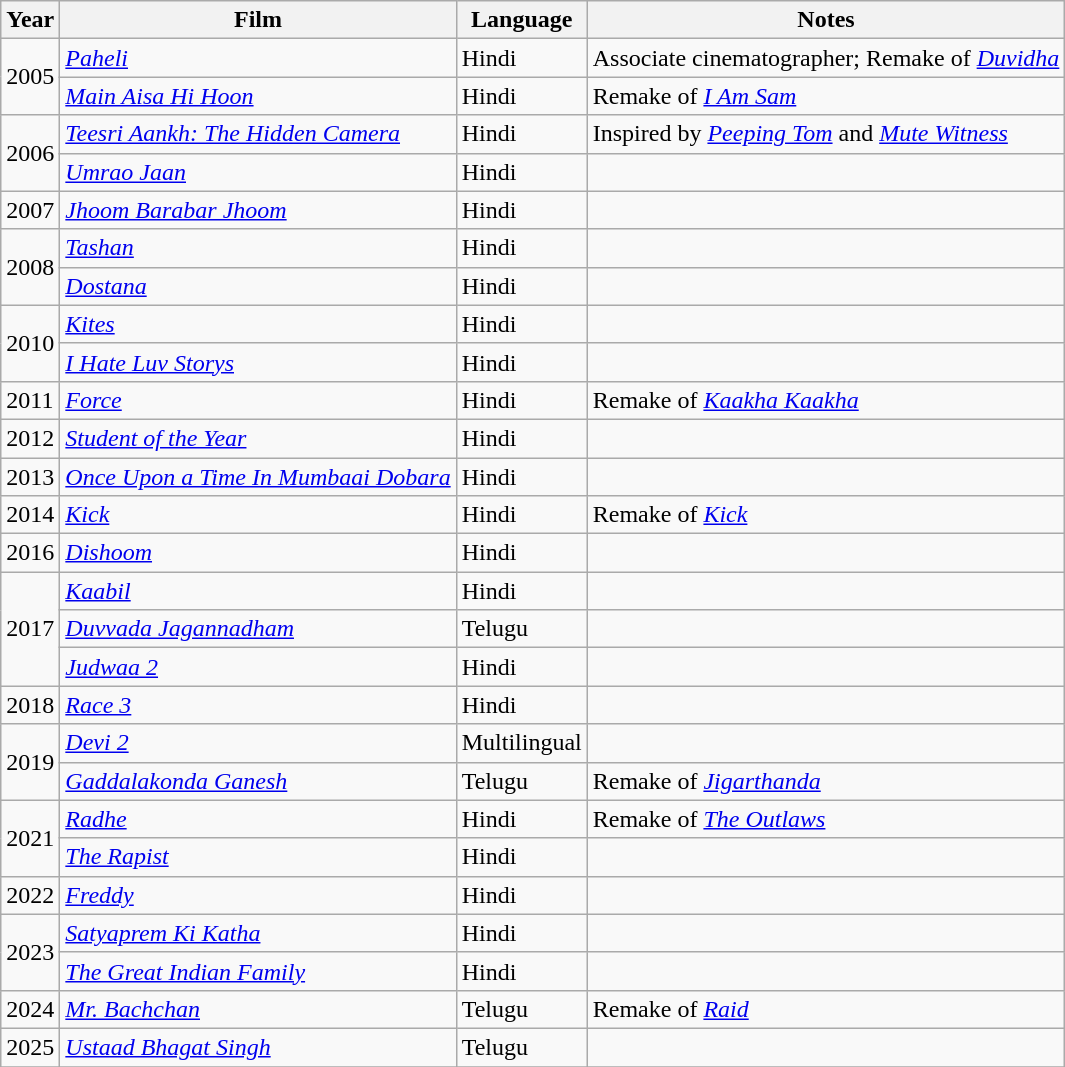<table class="wikitable">
<tr>
<th>Year</th>
<th>Film</th>
<th>Language</th>
<th>Notes</th>
</tr>
<tr>
<td rowspan="2">2005</td>
<td><em><a href='#'>Paheli</a></em></td>
<td>Hindi</td>
<td>Associate cinematographer; Remake of <em><a href='#'>Duvidha</a></em></td>
</tr>
<tr>
<td><em><a href='#'>Main Aisa Hi Hoon</a></em></td>
<td>Hindi</td>
<td>Remake of <em><a href='#'>I Am Sam</a></em></td>
</tr>
<tr>
<td rowspan="2">2006</td>
<td><em><a href='#'>Teesri Aankh: The Hidden Camera</a></em></td>
<td>Hindi</td>
<td>Inspired by <em><a href='#'>Peeping Tom</a></em> and <em><a href='#'>Mute Witness</a></em></td>
</tr>
<tr>
<td><em><a href='#'>Umrao Jaan</a></em></td>
<td>Hindi</td>
<td></td>
</tr>
<tr>
<td>2007</td>
<td><em><a href='#'>Jhoom Barabar Jhoom</a></em></td>
<td>Hindi</td>
<td></td>
</tr>
<tr>
<td rowspan="2">2008</td>
<td><em><a href='#'>Tashan</a></em></td>
<td>Hindi</td>
<td></td>
</tr>
<tr>
<td><em><a href='#'>Dostana</a></em></td>
<td>Hindi</td>
<td></td>
</tr>
<tr>
<td rowspan="2">2010</td>
<td><em><a href='#'>Kites</a></em></td>
<td>Hindi</td>
<td></td>
</tr>
<tr>
<td><em><a href='#'>I Hate Luv Storys</a></em></td>
<td>Hindi</td>
<td></td>
</tr>
<tr>
<td>2011</td>
<td><em><a href='#'>Force</a></em></td>
<td>Hindi</td>
<td>Remake of <em><a href='#'>Kaakha Kaakha</a></em></td>
</tr>
<tr>
<td>2012</td>
<td><em><a href='#'>Student of the Year</a></em></td>
<td>Hindi</td>
<td></td>
</tr>
<tr>
<td>2013</td>
<td><em><a href='#'>Once Upon a Time In Mumbaai Dobara</a></em></td>
<td>Hindi</td>
<td></td>
</tr>
<tr>
<td>2014</td>
<td><em><a href='#'>Kick</a></em></td>
<td>Hindi</td>
<td>Remake of <em><a href='#'>Kick</a></em></td>
</tr>
<tr>
<td>2016</td>
<td><em><a href='#'>Dishoom</a></em></td>
<td>Hindi</td>
<td></td>
</tr>
<tr>
<td rowspan="3">2017</td>
<td><em><a href='#'>Kaabil</a></em></td>
<td>Hindi</td>
<td></td>
</tr>
<tr>
<td><em><a href='#'>Duvvada Jagannadham</a></em></td>
<td>Telugu</td>
<td></td>
</tr>
<tr>
<td><em><a href='#'>Judwaa 2</a></em></td>
<td>Hindi</td>
<td></td>
</tr>
<tr>
<td>2018</td>
<td><em><a href='#'>Race 3</a></em></td>
<td>Hindi</td>
<td></td>
</tr>
<tr>
<td rowspan="2">2019</td>
<td><em><a href='#'>Devi 2</a></em></td>
<td>Multilingual</td>
<td></td>
</tr>
<tr>
<td><em><a href='#'>Gaddalakonda Ganesh</a></em></td>
<td>Telugu</td>
<td>Remake of <em><a href='#'>Jigarthanda</a></em></td>
</tr>
<tr>
<td rowspan="2">2021</td>
<td><em><a href='#'>Radhe</a></em></td>
<td>Hindi</td>
<td>Remake of <em><a href='#'>The Outlaws</a></em></td>
</tr>
<tr>
<td><em><a href='#'>The Rapist</a></em></td>
<td>Hindi</td>
<td></td>
</tr>
<tr>
<td>2022</td>
<td><em><a href='#'>Freddy</a></em></td>
<td>Hindi</td>
<td></td>
</tr>
<tr>
<td rowspan="2">2023</td>
<td><em><a href='#'>Satyaprem Ki Katha</a></em></td>
<td>Hindi</td>
<td></td>
</tr>
<tr>
<td><em><a href='#'>The Great Indian Family</a></em></td>
<td>Hindi</td>
<td></td>
</tr>
<tr>
<td>2024</td>
<td><em><a href='#'>Mr. Bachchan</a></em></td>
<td>Telugu</td>
<td>Remake of <em><a href='#'>Raid</a></em></td>
</tr>
<tr>
<td>2025</td>
<td><em><a href='#'>Ustaad Bhagat Singh</a></em></td>
<td>Telugu</td>
<td></td>
</tr>
<tr>
</tr>
</table>
